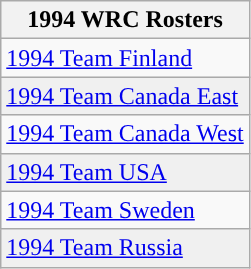<table class=wikitable style="text-align:left;">
<tr>
<th>1994 WRC Rosters</th>
</tr>
<tr>
<td> <a href='#'>1994 Team Finland</a></td>
</tr>
<tr bgcolor="#f0f0f0">
<td> <a href='#'>1994 Team Canada East</a></td>
</tr>
<tr>
<td> <a href='#'>1994 Team Canada West</a></td>
</tr>
<tr bgcolor="#f0f0f0">
<td> <a href='#'>1994 Team USA</a></td>
</tr>
<tr>
<td> <a href='#'>1994 Team Sweden</a></td>
</tr>
<tr bgcolor="#f0f0f0">
<td> <a href='#'>1994 Team Russia</a></td>
</tr>
</table>
